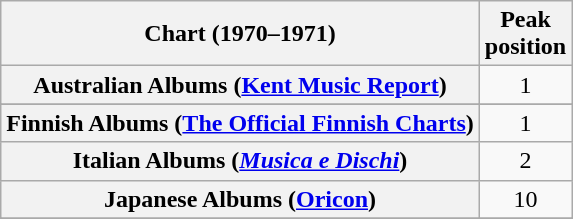<table class="wikitable sortable plainrowheaders" style="text-align:center">
<tr>
<th scope="col">Chart (1970–1971)</th>
<th scope="col">Peak<br>position</th>
</tr>
<tr>
<th scope="row">Australian Albums (<a href='#'>Kent Music Report</a>)</th>
<td align="center">1</td>
</tr>
<tr>
</tr>
<tr>
</tr>
<tr>
</tr>
<tr>
<th scope="row">Finnish Albums (<a href='#'>The Official Finnish Charts</a>)</th>
<td align="center">1</td>
</tr>
<tr>
<th scope="row">Italian Albums (<em><a href='#'>Musica e Dischi</a></em>)</th>
<td align="center">2</td>
</tr>
<tr>
<th scope="row">Japanese Albums (<a href='#'>Oricon</a>)</th>
<td align="center">10</td>
</tr>
<tr>
</tr>
<tr>
</tr>
<tr>
</tr>
<tr>
</tr>
</table>
